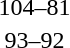<table style="text-align:center">
<tr>
<th width=200></th>
<th width=100></th>
<th width=200></th>
</tr>
<tr>
<td align=right><strong></strong></td>
<td align=center>104–81</td>
<td align=left></td>
</tr>
<tr>
<td align=right><strong></strong></td>
<td align=center>93–92</td>
<td align=left></td>
</tr>
</table>
